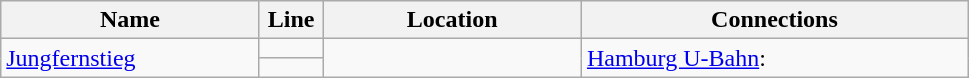<table class="wikitable">
<tr>
<th width="165px">Name</th>
<th width="35px">Line</th>
<th width="165px">Location</th>
<th width="250px">Connections</th>
</tr>
<tr>
<td rowspan="2"><a href='#'>Jungfernstieg</a></td>
<td></td>
<td rowspan="2"></td>
<td rowspan="2"><a href='#'>Hamburg U-Bahn</a>:   <br></td>
</tr>
<tr>
<td></td>
</tr>
</table>
